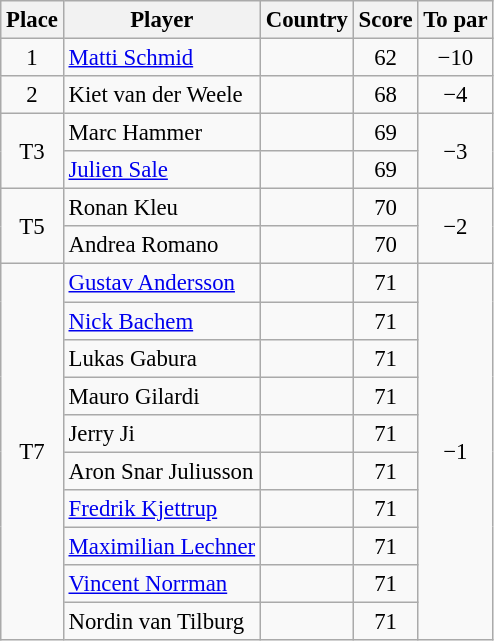<table class="wikitable" style="font-size:95%;">
<tr>
<th>Place</th>
<th>Player</th>
<th>Country</th>
<th>Score</th>
<th>To par</th>
</tr>
<tr>
<td align=center>1</td>
<td><a href='#'>Matti Schmid</a></td>
<td></td>
<td align=center>62</td>
<td align=center>−10</td>
</tr>
<tr>
<td align="center">2</td>
<td>Kiet van der Weele</td>
<td></td>
<td align=center>68</td>
<td align=center>−4</td>
</tr>
<tr>
<td rowspan="2" align="center">T3</td>
<td>Marc Hammer</td>
<td></td>
<td align=center>69</td>
<td rowspan="2" align="center">−3</td>
</tr>
<tr>
<td><a href='#'>Julien Sale</a></td>
<td></td>
<td align=center>69</td>
</tr>
<tr>
<td rowspan="2" align="center">T5</td>
<td>Ronan Kleu</td>
<td></td>
<td align="center">70</td>
<td rowspan="2" align="center">−2</td>
</tr>
<tr>
<td>Andrea Romano</td>
<td></td>
<td align="center">70</td>
</tr>
<tr>
<td rowspan="10" align="center">T7</td>
<td><a href='#'>Gustav Andersson</a></td>
<td></td>
<td align=center>71</td>
<td rowspan="10" align="center">−1</td>
</tr>
<tr>
<td><a href='#'>Nick Bachem</a></td>
<td></td>
<td align=center>71</td>
</tr>
<tr>
<td>Lukas Gabura</td>
<td></td>
<td align=center>71</td>
</tr>
<tr>
<td>Mauro Gilardi</td>
<td></td>
<td align=center>71</td>
</tr>
<tr>
<td>Jerry Ji</td>
<td></td>
<td align=center>71</td>
</tr>
<tr>
<td>Aron Snar Juliusson</td>
<td></td>
<td align=center>71</td>
</tr>
<tr>
<td><a href='#'>Fredrik Kjettrup</a></td>
<td></td>
<td align=center>71</td>
</tr>
<tr>
<td><a href='#'>Maximilian Lechner</a></td>
<td></td>
<td align=center>71</td>
</tr>
<tr>
<td><a href='#'>Vincent Norrman</a></td>
<td></td>
<td align=center>71</td>
</tr>
<tr>
<td>Nordin van Tilburg</td>
<td></td>
<td align=center>71</td>
</tr>
</table>
